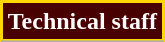<table class="wikitable">
<tr>
<th style="background:#490000; color:#FFFFFF; border:2px solid #FFD700;" scope="col" colspan="2">Technical staff</th>
</tr>
<tr>
</tr>
<tr>
</tr>
<tr>
</tr>
<tr>
</tr>
</table>
